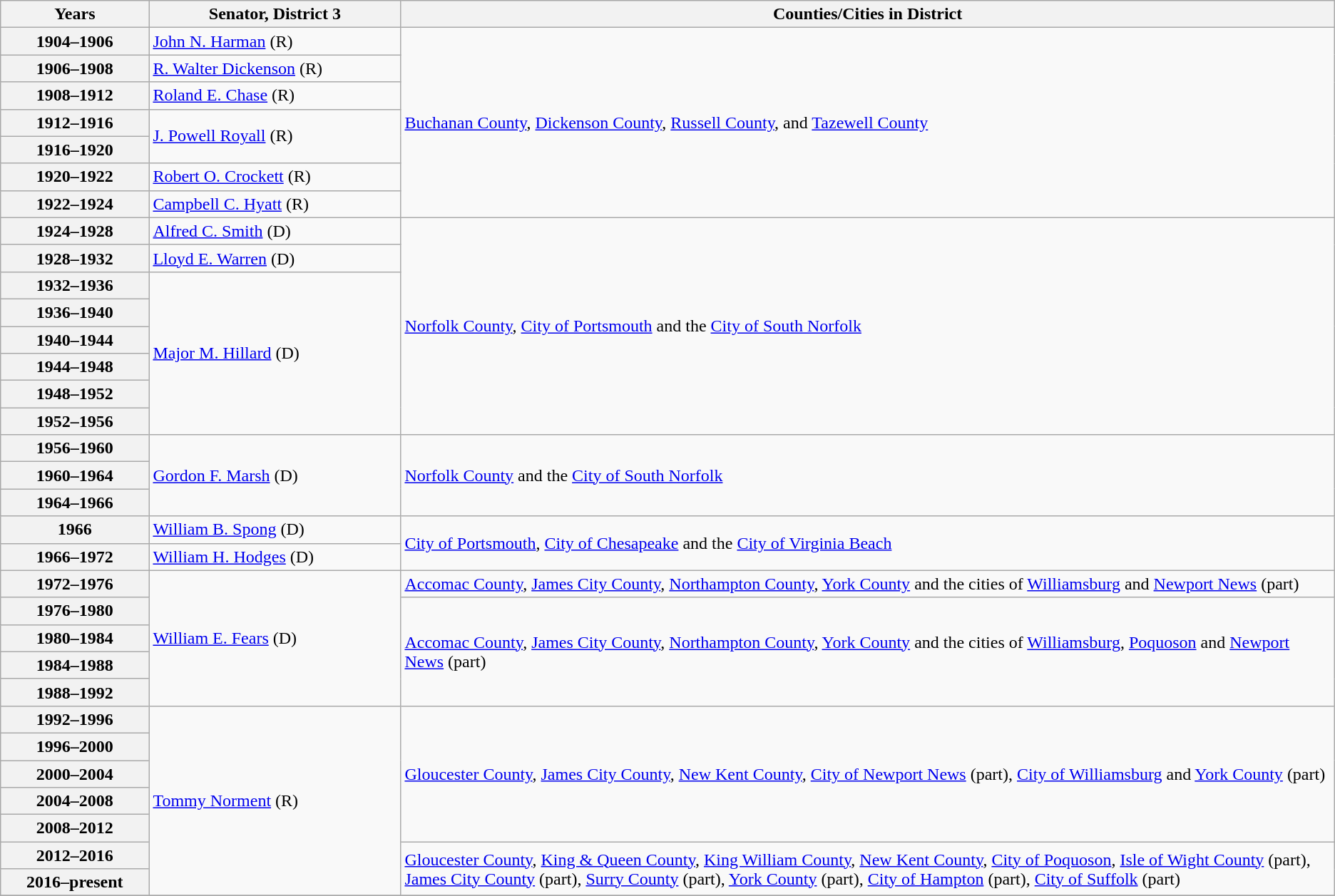<table class="wikitable">
<tr>
<th>Years</th>
<th>Senator, District 3</th>
<th width=70%>Counties/Cities in District</th>
</tr>
<tr>
<th>1904–1906</th>
<td><a href='#'>John N. Harman</a> (R)</td>
<td rowspan = 7><a href='#'>Buchanan County</a>, <a href='#'>Dickenson County</a>, <a href='#'>Russell County</a>, and <a href='#'>Tazewell County</a></td>
</tr>
<tr>
<th>1906–1908</th>
<td><a href='#'>R. Walter Dickenson</a> (R)</td>
</tr>
<tr>
<th>1908–1912</th>
<td><a href='#'>Roland E. Chase</a> (R)</td>
</tr>
<tr>
<th>1912–1916</th>
<td rowspan = 2 ><a href='#'>J. Powell Royall</a> (R)</td>
</tr>
<tr>
<th>1916–1920</th>
</tr>
<tr>
<th>1920–1922</th>
<td><a href='#'>Robert O. Crockett</a> (R)</td>
</tr>
<tr>
<th>1922–1924</th>
<td><a href='#'>Campbell C. Hyatt</a> (R)</td>
</tr>
<tr>
<th>1924–1928</th>
<td><a href='#'>Alfred C. Smith</a> (D)</td>
<td rowspan = 8><a href='#'>Norfolk County</a>, <a href='#'>City of Portsmouth</a> and the <a href='#'>City of South Norfolk</a></td>
</tr>
<tr>
<th>1928–1932</th>
<td><a href='#'>Lloyd E. Warren</a> (D)</td>
</tr>
<tr>
<th>1932–1936</th>
<td rowspan = 6 ><a href='#'>Major M. Hillard</a> (D)</td>
</tr>
<tr>
<th>1936–1940</th>
</tr>
<tr>
<th>1940–1944</th>
</tr>
<tr>
<th>1944–1948</th>
</tr>
<tr>
<th>1948–1952</th>
</tr>
<tr>
<th>1952–1956</th>
</tr>
<tr>
<th>1956–1960</th>
<td rowspan = 3 ><a href='#'>Gordon F. Marsh</a> (D)</td>
<td rowspan = 3><a href='#'>Norfolk County</a> and the <a href='#'>City of South Norfolk</a></td>
</tr>
<tr>
<th>1960–1964</th>
</tr>
<tr>
<th>1964–1966</th>
</tr>
<tr>
<th>1966</th>
<td rowspan = 1 ><a href='#'>William B. Spong</a> (D)</td>
<td rowspan = 2><a href='#'>City of Portsmouth</a>, <a href='#'>City of Chesapeake</a> and the <a href='#'>City of Virginia Beach</a></td>
</tr>
<tr>
<th>1966–1972</th>
<td rowspan = 1 ><a href='#'>William H. Hodges</a> (D)</td>
</tr>
<tr>
<th>1972–1976</th>
<td rowspan = 5 ><a href='#'>William E. Fears</a> (D)</td>
<td rowspan = 1><a href='#'>Accomac County</a>, <a href='#'>James City County</a>, <a href='#'>Northampton County</a>, <a href='#'>York County</a> and the cities of  <a href='#'>Williamsburg</a> and <a href='#'>Newport News</a> (part)</td>
</tr>
<tr>
<th>1976–1980</th>
<td rowspan = 4><a href='#'>Accomac County</a>, <a href='#'>James City County</a>, <a href='#'>Northampton County</a>, <a href='#'>York County</a> and the cities of  <a href='#'>Williamsburg</a>, <a href='#'>Poquoson</a> and <a href='#'>Newport News</a> (part)</td>
</tr>
<tr>
<th>1980–1984</th>
</tr>
<tr>
<th>1984–1988</th>
</tr>
<tr>
<th>1988–1992</th>
</tr>
<tr>
<th>1992–1996</th>
<td rowspan = 7 ><a href='#'>Tommy Norment</a> (R)</td>
<td rowspan = 5><a href='#'>Gloucester County</a>, <a href='#'>James City County</a>,  <a href='#'>New Kent County</a>, <a href='#'>City of Newport News</a> (part), <a href='#'>City of Williamsburg</a> and <a href='#'>York County</a> (part)</td>
</tr>
<tr>
<th>1996–2000</th>
</tr>
<tr>
<th>2000–2004</th>
</tr>
<tr>
<th>2004–2008</th>
</tr>
<tr>
<th>2008–2012</th>
</tr>
<tr>
<th>2012–2016</th>
<td rowspan = 2><a href='#'>Gloucester County</a>, <a href='#'>King & Queen County</a>,  <a href='#'>King William County</a>, <a href='#'>New Kent County</a>, <a href='#'>City of Poquoson</a>, <a href='#'>Isle of Wight County</a> (part), <a href='#'>James City County</a> (part), <a href='#'>Surry County</a> (part), <a href='#'>York County</a> (part), <a href='#'>City of Hampton</a> (part), <a href='#'>City of Suffolk</a> (part)</td>
</tr>
<tr>
<th>2016–present</th>
</tr>
<tr>
</tr>
</table>
